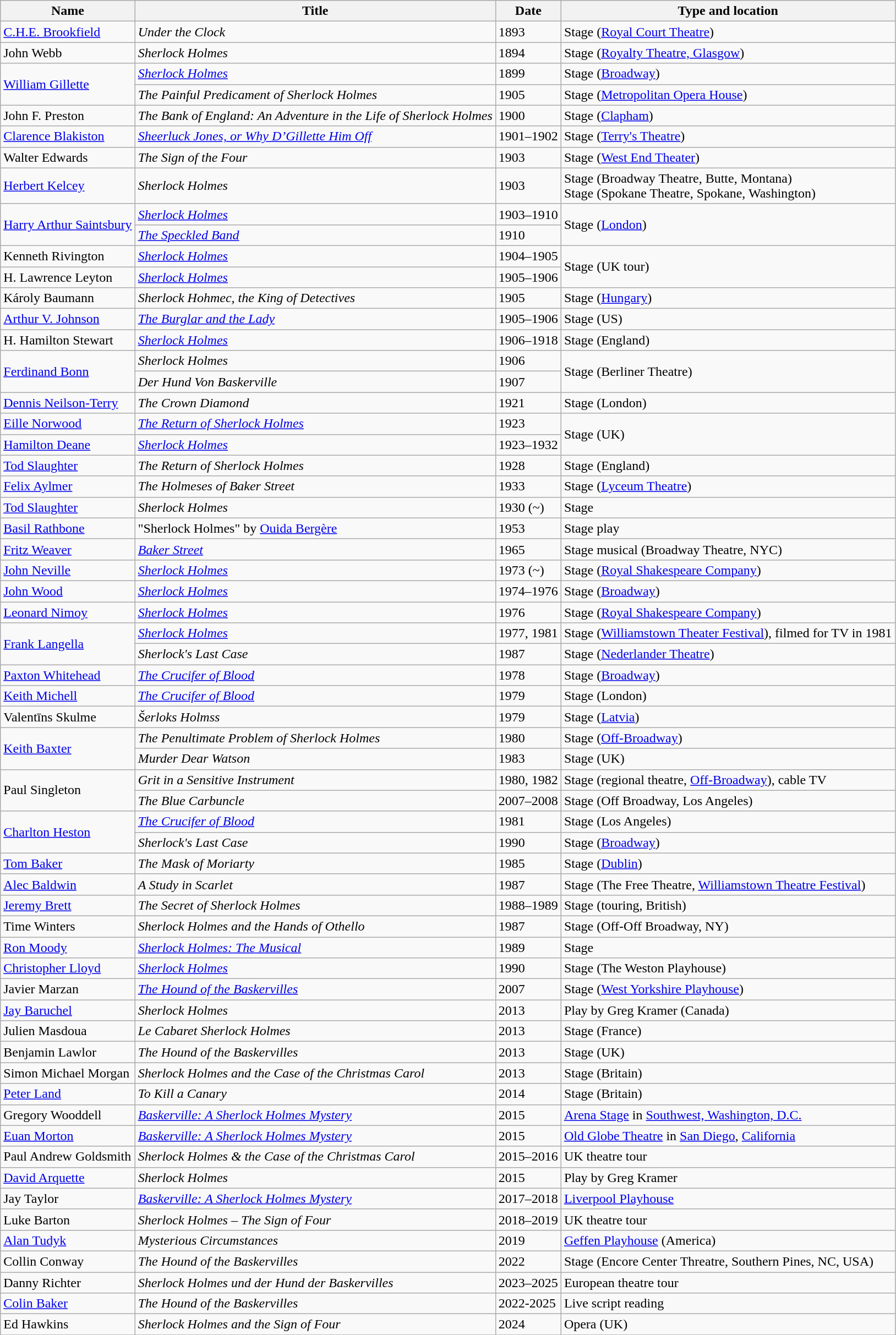<table class="wikitable sortable">
<tr>
<th>Name</th>
<th>Title</th>
<th>Date</th>
<th>Type and location</th>
</tr>
<tr>
<td><a href='#'>C.H.E. Brookfield</a></td>
<td><em>Under the Clock</em></td>
<td>1893</td>
<td>Stage (<a href='#'>Royal Court Theatre</a>)</td>
</tr>
<tr>
<td>John Webb</td>
<td><em>Sherlock Holmes</em></td>
<td>1894</td>
<td>Stage (<a href='#'>Royalty Theatre, Glasgow</a>)</td>
</tr>
<tr>
<td rowspan="2"><a href='#'>William Gillette</a></td>
<td><em><a href='#'>Sherlock Holmes</a></em></td>
<td>1899</td>
<td>Stage (<a href='#'>Broadway</a>)</td>
</tr>
<tr>
<td><em>The Painful Predicament of Sherlock Holmes</em></td>
<td>1905</td>
<td>Stage (<a href='#'>Metropolitan Opera House</a>)</td>
</tr>
<tr>
<td>John F. Preston</td>
<td><em>The Bank of England: An Adventure in the Life of Sherlock Holmes</em></td>
<td>1900</td>
<td>Stage (<a href='#'>Clapham</a>)</td>
</tr>
<tr>
<td><a href='#'>Clarence Blakiston</a></td>
<td><em><a href='#'>Sheerluck Jones, or Why D’Gillette Him Off</a></em></td>
<td>1901–1902</td>
<td>Stage (<a href='#'>Terry's Theatre</a>)</td>
</tr>
<tr>
<td>Walter Edwards</td>
<td><em>The Sign of the Four</em></td>
<td>1903</td>
<td>Stage (<a href='#'>West End Theater</a>)</td>
</tr>
<tr>
<td><a href='#'>Herbert Kelcey</a></td>
<td><em>Sherlock Holmes</em></td>
<td>1903</td>
<td>Stage (Broadway Theatre, Butte, Montana)<br>Stage (Spokane Theatre, Spokane, Washington)</td>
</tr>
<tr>
<td rowspan="2"><a href='#'>Harry Arthur Saintsbury</a></td>
<td><em><a href='#'>Sherlock Holmes</a></em></td>
<td>1903–1910</td>
<td rowspan="2">Stage (<a href='#'>London</a>)</td>
</tr>
<tr>
<td><em><a href='#'>The Speckled Band</a></em></td>
<td>1910</td>
</tr>
<tr>
<td>Kenneth Rivington</td>
<td><em><a href='#'>Sherlock Holmes</a></em></td>
<td>1904–1905</td>
<td rowspan="2">Stage (UK tour)</td>
</tr>
<tr>
<td>H. Lawrence Leyton</td>
<td><em><a href='#'>Sherlock Holmes</a></em></td>
<td>1905–1906</td>
</tr>
<tr>
<td>Károly Baumann</td>
<td><em>Sherlock Hohmec, the King of Detectives</em></td>
<td>1905</td>
<td>Stage (<a href='#'>Hungary</a>)</td>
</tr>
<tr>
<td><a href='#'>Arthur V. Johnson</a></td>
<td><em><a href='#'>The Burglar and the Lady</a></em></td>
<td>1905–1906</td>
<td>Stage (US)</td>
</tr>
<tr>
<td>H. Hamilton Stewart</td>
<td><em><a href='#'>Sherlock Holmes</a></em></td>
<td>1906–1918</td>
<td>Stage (England)</td>
</tr>
<tr>
<td rowspan="2"><a href='#'>Ferdinand Bonn</a></td>
<td><em>Sherlock Holmes</em></td>
<td>1906</td>
<td rowspan="2">Stage (Berliner Theatre)</td>
</tr>
<tr>
<td><em>Der Hund Von Baskerville</em></td>
<td>1907</td>
</tr>
<tr>
<td><a href='#'>Dennis Neilson-Terry</a></td>
<td><em>The Crown Diamond</em></td>
<td>1921</td>
<td>Stage (London)</td>
</tr>
<tr>
<td><a href='#'>Eille Norwood</a></td>
<td><em><a href='#'>The Return of Sherlock Holmes</a></em></td>
<td>1923</td>
<td rowspan="2">Stage (UK)</td>
</tr>
<tr>
<td><a href='#'>Hamilton Deane</a></td>
<td><em><a href='#'>Sherlock Holmes</a></em></td>
<td>1923–1932</td>
</tr>
<tr>
<td><a href='#'>Tod Slaughter</a></td>
<td><em>The Return of Sherlock Holmes</em></td>
<td>1928</td>
<td>Stage (England)</td>
</tr>
<tr>
<td><a href='#'>Felix Aylmer</a></td>
<td><em>The Holmeses of Baker Street</em></td>
<td>1933</td>
<td>Stage (<a href='#'>Lyceum Theatre</a>)</td>
</tr>
<tr>
<td><a href='#'>Tod Slaughter</a></td>
<td><em>Sherlock Holmes</em></td>
<td>1930 (~)</td>
<td>Stage</td>
</tr>
<tr>
<td><a href='#'>Basil Rathbone</a></td>
<td>"Sherlock Holmes" by <a href='#'>Ouida Bergère</a></td>
<td>1953</td>
<td>Stage play</td>
</tr>
<tr>
<td><a href='#'>Fritz Weaver</a></td>
<td><em><a href='#'>Baker Street</a></em></td>
<td>1965</td>
<td>Stage musical (Broadway Theatre, NYC)</td>
</tr>
<tr>
<td><a href='#'>John Neville</a></td>
<td><em><a href='#'>Sherlock Holmes</a></em></td>
<td>1973 (~)</td>
<td>Stage (<a href='#'>Royal Shakespeare Company</a>)</td>
</tr>
<tr>
<td><a href='#'>John Wood</a></td>
<td><em><a href='#'>Sherlock Holmes</a></em></td>
<td>1974–1976</td>
<td>Stage (<a href='#'>Broadway</a>)</td>
</tr>
<tr>
<td><a href='#'>Leonard Nimoy</a></td>
<td><em><a href='#'>Sherlock Holmes</a></em></td>
<td>1976</td>
<td>Stage (<a href='#'>Royal Shakespeare Company</a>)</td>
</tr>
<tr>
<td rowspan="2"><a href='#'>Frank Langella</a></td>
<td><em><a href='#'>Sherlock Holmes</a></em></td>
<td>1977, 1981</td>
<td>Stage (<a href='#'>Williamstown Theater Festival</a>), filmed for TV in 1981</td>
</tr>
<tr>
<td><em>Sherlock's Last Case</em></td>
<td>1987</td>
<td>Stage (<a href='#'>Nederlander Theatre</a>)</td>
</tr>
<tr>
<td><a href='#'>Paxton Whitehead</a></td>
<td><em><a href='#'>The Crucifer of Blood</a></em></td>
<td>1978</td>
<td>Stage (<a href='#'>Broadway</a>)</td>
</tr>
<tr>
<td><a href='#'>Keith Michell</a></td>
<td><em><a href='#'>The Crucifer of Blood</a></em></td>
<td>1979</td>
<td>Stage (London)</td>
</tr>
<tr>
<td>Valentīns Skulme</td>
<td><em>Šerloks Holmss</em></td>
<td>1979</td>
<td>Stage (<a href='#'>Latvia</a>)</td>
</tr>
<tr>
<td rowspan="2"><a href='#'>Keith Baxter</a></td>
<td><em>The Penultimate Problem of Sherlock Holmes</em></td>
<td>1980</td>
<td>Stage (<a href='#'>Off-Broadway</a>)</td>
</tr>
<tr>
<td><em>Murder Dear Watson</em></td>
<td>1983</td>
<td>Stage (UK)</td>
</tr>
<tr>
<td rowspan="2">Paul Singleton</td>
<td><em>Grit in a Sensitive Instrument</em></td>
<td>1980, 1982</td>
<td>Stage (regional theatre, <a href='#'>Off-Broadway</a>), cable TV</td>
</tr>
<tr>
<td><em>The Blue Carbuncle</em></td>
<td>2007–2008</td>
<td>Stage (Off Broadway, Los Angeles)</td>
</tr>
<tr>
<td rowspan="2"><a href='#'>Charlton Heston</a></td>
<td><em><a href='#'>The Crucifer of Blood</a></em></td>
<td>1981</td>
<td>Stage (Los Angeles)</td>
</tr>
<tr>
<td><em>Sherlock's Last Case</em></td>
<td>1990</td>
<td>Stage (<a href='#'>Broadway</a>)</td>
</tr>
<tr>
<td><a href='#'>Tom Baker</a></td>
<td><em>The Mask of Moriarty</em></td>
<td>1985</td>
<td>Stage (<a href='#'>Dublin</a>)</td>
</tr>
<tr>
<td><a href='#'>Alec Baldwin</a></td>
<td><em>A Study in Scarlet</em></td>
<td>1987</td>
<td>Stage (The Free Theatre, <a href='#'>Williamstown Theatre Festival</a>)</td>
</tr>
<tr>
<td><a href='#'>Jeremy Brett</a></td>
<td><em>The Secret of Sherlock Holmes</em></td>
<td>1988–1989</td>
<td>Stage (touring, British)</td>
</tr>
<tr>
<td>Time Winters</td>
<td><em>Sherlock Holmes and the Hands of Othello</em></td>
<td>1987</td>
<td>Stage (Off-Off Broadway, NY)</td>
</tr>
<tr>
<td><a href='#'>Ron Moody</a></td>
<td><em><a href='#'>Sherlock Holmes: The Musical</a></em></td>
<td>1989</td>
<td>Stage</td>
</tr>
<tr>
<td><a href='#'>Christopher Lloyd</a></td>
<td><em><a href='#'>Sherlock Holmes</a></em></td>
<td>1990</td>
<td>Stage (The Weston Playhouse)</td>
</tr>
<tr>
<td>Javier Marzan</td>
<td><em><a href='#'>The Hound of the Baskervilles</a></em></td>
<td>2007</td>
<td>Stage (<a href='#'>West Yorkshire Playhouse</a>)</td>
</tr>
<tr>
<td><a href='#'>Jay Baruchel</a></td>
<td><em>Sherlock Holmes</em></td>
<td>2013</td>
<td>Play by Greg Kramer (Canada)</td>
</tr>
<tr>
<td>Julien Masdoua</td>
<td><em>Le Cabaret Sherlock Holmes</em></td>
<td>2013</td>
<td>Stage (France)</td>
</tr>
<tr>
<td>Benjamin Lawlor</td>
<td><em>The Hound of the Baskervilles</em></td>
<td>2013</td>
<td>Stage (UK)</td>
</tr>
<tr>
<td>Simon Michael Morgan</td>
<td><em>Sherlock Holmes and the Case of the Christmas Carol</em></td>
<td>2013</td>
<td>Stage (Britain)</td>
</tr>
<tr>
<td><a href='#'>Peter Land</a></td>
<td><em>To Kill a Canary</em></td>
<td>2014</td>
<td>Stage (Britain)</td>
</tr>
<tr>
<td>Gregory Wooddell</td>
<td><em><a href='#'>Baskerville: A Sherlock Holmes Mystery</a></em></td>
<td>2015</td>
<td><a href='#'>Arena Stage</a> in <a href='#'>Southwest, Washington, D.C.</a></td>
</tr>
<tr>
<td><a href='#'>Euan Morton</a></td>
<td><em><a href='#'>Baskerville: A Sherlock Holmes Mystery</a></em></td>
<td>2015</td>
<td><a href='#'>Old Globe Theatre</a> in <a href='#'>San Diego</a>, <a href='#'>California</a></td>
</tr>
<tr>
<td>Paul Andrew Goldsmith</td>
<td><em>Sherlock Holmes & the Case of the Christmas Carol</em></td>
<td>2015–2016</td>
<td>UK theatre tour</td>
</tr>
<tr>
<td><a href='#'>David Arquette</a></td>
<td><em>Sherlock Holmes</em></td>
<td>2015</td>
<td>Play by Greg Kramer</td>
</tr>
<tr>
<td>Jay Taylor</td>
<td><em><a href='#'>Baskerville: A Sherlock Holmes Mystery</a></em></td>
<td>2017–2018</td>
<td><a href='#'>Liverpool Playhouse</a></td>
</tr>
<tr>
<td>Luke Barton</td>
<td><em>Sherlock Holmes – The Sign of Four</em></td>
<td>2018–2019</td>
<td>UK theatre tour</td>
</tr>
<tr>
<td><a href='#'>Alan Tudyk</a></td>
<td><em>Mysterious Circumstances</em></td>
<td>2019</td>
<td><a href='#'>Geffen Playhouse</a> (America)</td>
</tr>
<tr>
<td>Collin Conway</td>
<td><em>The Hound of the Baskervilles</em></td>
<td>2022</td>
<td>Stage (Encore Center Threatre, Southern Pines, NC, USA)</td>
</tr>
<tr>
<td>Danny Richter</td>
<td><em>Sherlock Holmes und der Hund der Baskervilles</em></td>
<td>2023–2025</td>
<td>European theatre tour</td>
</tr>
<tr>
<td><a href='#'>Colin Baker</a></td>
<td><em>The Hound of the Baskervilles</em></td>
<td>2022-2025</td>
<td>Live script reading</td>
</tr>
<tr>
<td>Ed Hawkins</td>
<td><em>Sherlock Holmes and the Sign of Four</em></td>
<td>2024</td>
<td>Opera (UK)</td>
</tr>
<tr>
</tr>
</table>
